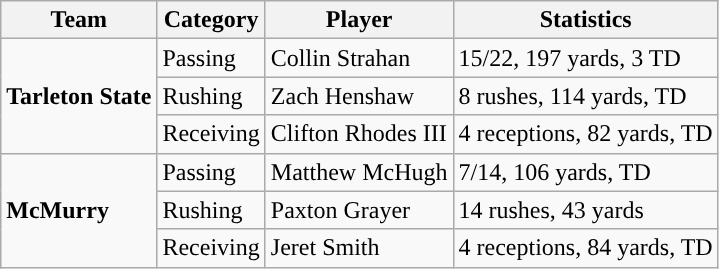<table class="wikitable" style="float: left;">
<tr>
<th>Team</th>
<th>Category</th>
<th>Player</th>
<th>Statistics</th>
</tr>
<tr>
<td rowspan=3><strong>Tarleton State</strong></td>
<td>Passing</td>
<td>Collin Strahan</td>
<td>15/22, 197 yards, 3 TD</td>
</tr>
<tr>
<td>Rushing</td>
<td>Zach Henshaw</td>
<td>8 rushes, 114 yards, TD</td>
</tr>
<tr>
<td>Receiving</td>
<td>Clifton Rhodes III</td>
<td>4 receptions, 82 yards, TD</td>
</tr>
<tr>
<td rowspan=3><strong>McMurry</strong></td>
<td>Passing</td>
<td>Matthew McHugh</td>
<td>7/14, 106 yards, TD</td>
</tr>
<tr>
<td>Rushing</td>
<td>Paxton Grayer</td>
<td>14 rushes, 43 yards</td>
</tr>
<tr>
<td>Receiving</td>
<td>Jeret Smith</td>
<td>4 receptions, 84 yards, TD</td>
</tr>
</table>
